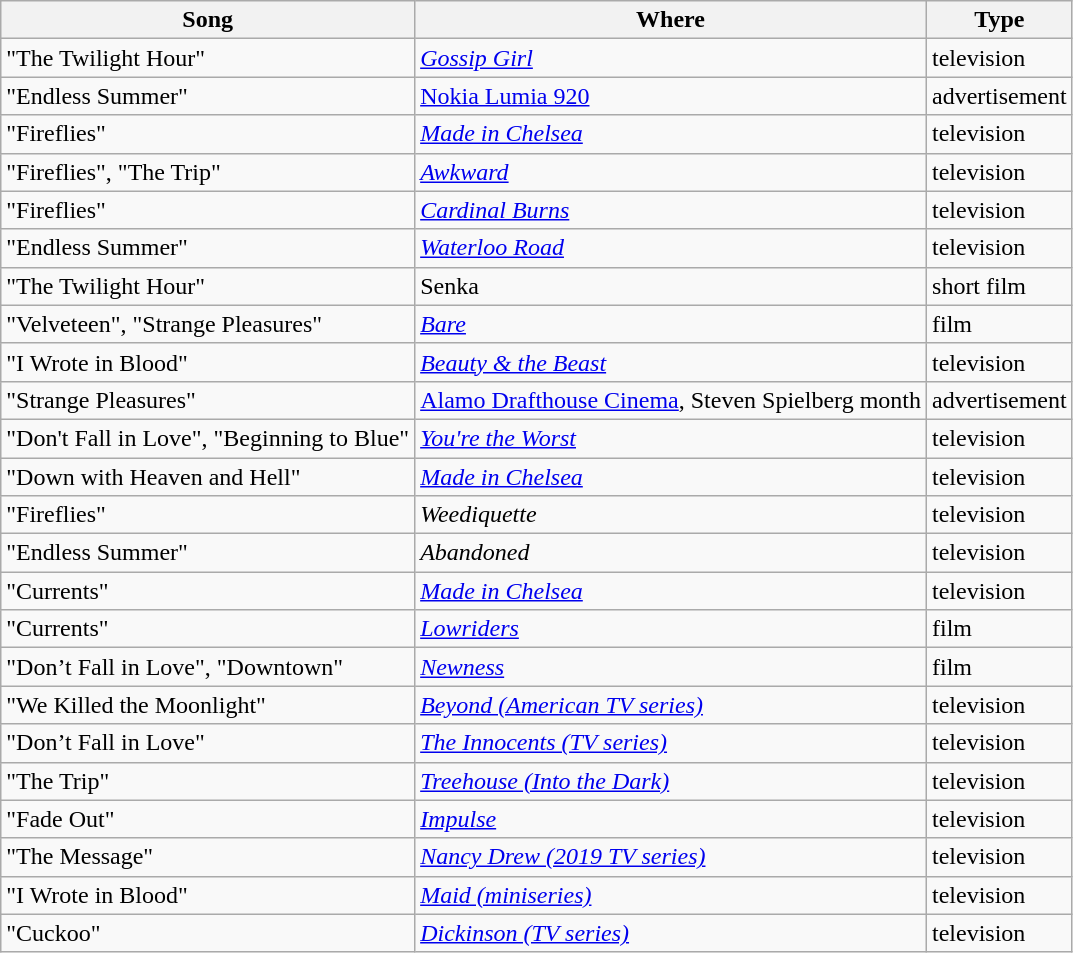<table class="wikitable sortable">
<tr>
<th>Song</th>
<th>Where</th>
<th>Type</th>
</tr>
<tr>
<td>"The Twilight Hour"</td>
<td><em><a href='#'>Gossip Girl</a></em></td>
<td>television</td>
</tr>
<tr>
<td>"Endless Summer"</td>
<td><a href='#'>Nokia Lumia 920</a></td>
<td>advertisement</td>
</tr>
<tr>
<td>"Fireflies"</td>
<td><em><a href='#'>Made in Chelsea</a></em></td>
<td>television</td>
</tr>
<tr>
<td>"Fireflies", "The Trip"</td>
<td><em><a href='#'>Awkward</a></em></td>
<td>television</td>
</tr>
<tr>
<td>"Fireflies"</td>
<td><em><a href='#'>Cardinal Burns</a></em></td>
<td>television</td>
</tr>
<tr>
<td>"Endless Summer"</td>
<td><em><a href='#'>Waterloo Road</a></em></td>
<td>television</td>
</tr>
<tr>
<td>"The Twilight Hour"</td>
<td>Senka</td>
<td>short film</td>
</tr>
<tr>
<td>"Velveteen", "Strange Pleasures"</td>
<td><em><a href='#'>Bare</a></em></td>
<td>film</td>
</tr>
<tr>
<td>"I Wrote in Blood"</td>
<td><em><a href='#'>Beauty & the Beast</a></em></td>
<td>television</td>
</tr>
<tr>
<td>"Strange Pleasures"</td>
<td><a href='#'>Alamo Drafthouse Cinema</a>, Steven Spielberg month</td>
<td>advertisement</td>
</tr>
<tr>
<td>"Don't Fall in Love", "Beginning to Blue"</td>
<td><em><a href='#'>You're the Worst</a></em></td>
<td>television</td>
</tr>
<tr>
<td>"Down with Heaven and Hell"</td>
<td><em><a href='#'>Made in Chelsea</a></em></td>
<td>television</td>
</tr>
<tr>
<td>"Fireflies"</td>
<td><em>Weediquette</em></td>
<td>television</td>
</tr>
<tr>
<td>"Endless Summer"</td>
<td><em>Abandoned</em></td>
<td>television</td>
</tr>
<tr>
<td>"Currents"</td>
<td><em><a href='#'>Made in Chelsea</a></em></td>
<td>television</td>
</tr>
<tr>
<td>"Currents"</td>
<td><em><a href='#'>Lowriders</a></em></td>
<td>film</td>
</tr>
<tr>
<td>"Don’t Fall in Love", "Downtown"</td>
<td><em><a href='#'>Newness</a></em></td>
<td>film</td>
</tr>
<tr>
<td>"We Killed the Moonlight"</td>
<td><em><a href='#'>Beyond (American TV series)</a></em></td>
<td>television</td>
</tr>
<tr>
<td>"Don’t Fall in Love"</td>
<td><em><a href='#'>The Innocents (TV series)</a></em></td>
<td>television</td>
</tr>
<tr>
<td>"The Trip"</td>
<td><em><a href='#'>Treehouse (Into the Dark)</a></em></td>
<td>television</td>
</tr>
<tr>
<td>"Fade Out"</td>
<td><em><a href='#'>Impulse</a></em></td>
<td>television</td>
</tr>
<tr>
<td>"The Message"</td>
<td><em><a href='#'>Nancy Drew (2019 TV series)</a></em></td>
<td>television</td>
</tr>
<tr>
<td>"I Wrote in Blood"</td>
<td><em><a href='#'>Maid (miniseries)</a></em></td>
<td>television</td>
</tr>
<tr>
<td>"Cuckoo"</td>
<td><em><a href='#'>Dickinson (TV series)</a></em></td>
<td>television</td>
</tr>
</table>
